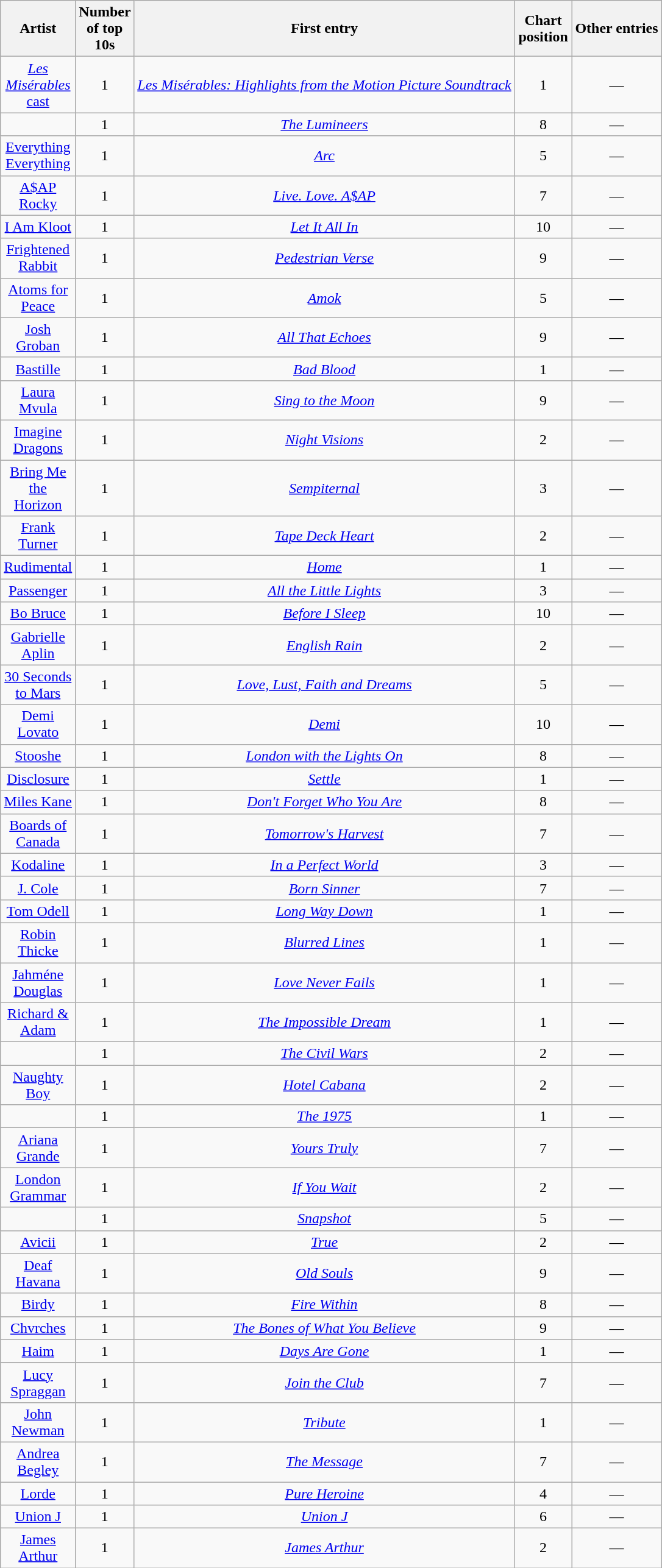<table class="wikitable sortable mw-collapsible mw-collapsed" style="text-align: center;">
<tr>
<th scope="col" style="width:55px;">Artist</th>
<th scope="col" style="width:55px;" data-sort-type="number">Number of top 10s</th>
<th scope="col" style="text-align:center;">First entry</th>
<th scope="col" style="width:55px;" data-sort-type="number">Chart position</th>
<th scope="col" style="text-align:center;">Other entries</th>
</tr>
<tr>
<td><a href='#'><em>Les Misérables</em> cast</a></td>
<td>1</td>
<td><em><a href='#'>Les Misérables: Highlights from the Motion Picture Soundtrack</a></em></td>
<td>1</td>
<td>—</td>
</tr>
<tr>
<td></td>
<td>1</td>
<td><em><a href='#'>The Lumineers</a></em></td>
<td>8</td>
<td>—</td>
</tr>
<tr>
<td><a href='#'>Everything Everything</a></td>
<td>1</td>
<td><em><a href='#'>Arc</a></em></td>
<td>5</td>
<td>—</td>
</tr>
<tr>
<td><a href='#'>A$AP Rocky</a></td>
<td>1</td>
<td><em><a href='#'>Live. Love. A$AP</a></em></td>
<td>7</td>
<td>—</td>
</tr>
<tr>
<td><a href='#'>I Am Kloot</a></td>
<td>1</td>
<td><em><a href='#'>Let It All In</a></em></td>
<td>10</td>
<td>—</td>
</tr>
<tr>
<td><a href='#'>Frightened Rabbit</a></td>
<td>1</td>
<td><em><a href='#'>Pedestrian Verse</a></em></td>
<td>9</td>
<td>—</td>
</tr>
<tr>
<td><a href='#'>Atoms for Peace</a></td>
<td>1</td>
<td><em><a href='#'>Amok</a></em></td>
<td>5</td>
<td>—</td>
</tr>
<tr>
<td><a href='#'>Josh Groban</a></td>
<td>1</td>
<td><em><a href='#'>All That Echoes</a></em></td>
<td>9</td>
<td>—</td>
</tr>
<tr>
<td><a href='#'>Bastille</a></td>
<td>1</td>
<td><em><a href='#'>Bad Blood</a></em></td>
<td>1</td>
<td>—</td>
</tr>
<tr>
<td><a href='#'>Laura Mvula</a></td>
<td>1</td>
<td><em><a href='#'>Sing to the Moon</a></em></td>
<td>9</td>
<td>—</td>
</tr>
<tr>
<td><a href='#'>Imagine Dragons</a></td>
<td>1</td>
<td><em><a href='#'>Night Visions</a></em></td>
<td>2</td>
<td>—</td>
</tr>
<tr>
<td><a href='#'>Bring Me the Horizon</a></td>
<td>1</td>
<td><em><a href='#'>Sempiternal</a></em></td>
<td>3</td>
<td>—</td>
</tr>
<tr>
<td><a href='#'>Frank Turner</a></td>
<td>1</td>
<td><em><a href='#'>Tape Deck Heart</a></em></td>
<td>2</td>
<td>—</td>
</tr>
<tr>
<td><a href='#'>Rudimental</a></td>
<td>1</td>
<td><em><a href='#'>Home</a></em></td>
<td>1</td>
<td>—</td>
</tr>
<tr>
<td><a href='#'>Passenger</a></td>
<td>1</td>
<td><em><a href='#'>All the Little Lights</a></em></td>
<td>3</td>
<td>—</td>
</tr>
<tr>
<td><a href='#'>Bo Bruce</a></td>
<td>1</td>
<td><em><a href='#'>Before I Sleep</a></em></td>
<td>10</td>
<td>—</td>
</tr>
<tr>
<td><a href='#'>Gabrielle Aplin</a></td>
<td>1</td>
<td><em><a href='#'>English Rain</a></em></td>
<td>2</td>
<td>—</td>
</tr>
<tr>
<td><a href='#'>30 Seconds to Mars</a></td>
<td>1</td>
<td><em><a href='#'>Love, Lust, Faith and Dreams</a></em></td>
<td>5</td>
<td>—</td>
</tr>
<tr>
<td><a href='#'>Demi Lovato</a></td>
<td>1</td>
<td><em><a href='#'>Demi</a></em></td>
<td>10</td>
<td>—</td>
</tr>
<tr>
<td><a href='#'>Stooshe</a></td>
<td>1</td>
<td><em><a href='#'>London with the Lights On</a></em></td>
<td>8</td>
<td>—</td>
</tr>
<tr>
<td><a href='#'>Disclosure</a></td>
<td>1</td>
<td><em><a href='#'>Settle</a></em></td>
<td>1</td>
<td>—</td>
</tr>
<tr>
<td><a href='#'>Miles Kane</a></td>
<td>1</td>
<td><em><a href='#'>Don't Forget Who You Are</a></em></td>
<td>8</td>
<td>—</td>
</tr>
<tr>
<td><a href='#'>Boards of Canada</a></td>
<td>1</td>
<td><em><a href='#'>Tomorrow's Harvest</a></em></td>
<td>7</td>
<td>—</td>
</tr>
<tr>
<td><a href='#'>Kodaline</a></td>
<td>1</td>
<td><em><a href='#'>In a Perfect World</a></em></td>
<td>3</td>
<td>—</td>
</tr>
<tr>
<td><a href='#'>J. Cole</a></td>
<td>1</td>
<td><em><a href='#'>Born Sinner</a></em></td>
<td>7</td>
<td>—</td>
</tr>
<tr>
<td><a href='#'>Tom Odell</a></td>
<td>1</td>
<td><em><a href='#'>Long Way Down</a></em></td>
<td>1</td>
<td>—</td>
</tr>
<tr>
<td><a href='#'>Robin Thicke</a></td>
<td>1</td>
<td><em><a href='#'>Blurred Lines</a></em></td>
<td>1</td>
<td>—</td>
</tr>
<tr>
<td><a href='#'>Jahméne Douglas</a></td>
<td>1</td>
<td><em><a href='#'>Love Never Fails</a></em></td>
<td>1</td>
<td>—</td>
</tr>
<tr>
<td><a href='#'>Richard & Adam</a></td>
<td>1</td>
<td><em><a href='#'>The Impossible Dream</a></em></td>
<td>1</td>
<td>—</td>
</tr>
<tr>
<td></td>
<td>1</td>
<td><em><a href='#'>The Civil Wars</a></em></td>
<td>2</td>
<td>—</td>
</tr>
<tr>
<td><a href='#'>Naughty Boy</a></td>
<td>1</td>
<td><em><a href='#'>Hotel Cabana</a></em></td>
<td>2</td>
<td>—</td>
</tr>
<tr>
<td></td>
<td>1</td>
<td><em><a href='#'>The 1975</a></em></td>
<td>1</td>
<td>—</td>
</tr>
<tr>
<td><a href='#'>Ariana Grande</a></td>
<td>1</td>
<td><em><a href='#'>Yours Truly</a></em></td>
<td>7</td>
<td>—</td>
</tr>
<tr>
<td><a href='#'>London Grammar</a></td>
<td>1</td>
<td><em><a href='#'>If You Wait</a></em></td>
<td>2</td>
<td>—</td>
</tr>
<tr>
<td></td>
<td>1</td>
<td><em><a href='#'>Snapshot</a></em></td>
<td>5</td>
<td>—</td>
</tr>
<tr>
<td><a href='#'>Avicii</a></td>
<td>1</td>
<td><em><a href='#'>True</a></em></td>
<td>2</td>
<td>—</td>
</tr>
<tr>
<td><a href='#'>Deaf Havana</a></td>
<td>1</td>
<td><em><a href='#'>Old Souls</a></em></td>
<td>9</td>
<td>—</td>
</tr>
<tr>
<td><a href='#'>Birdy</a></td>
<td>1</td>
<td><em><a href='#'>Fire Within</a></em></td>
<td>8</td>
<td>—</td>
</tr>
<tr>
<td><a href='#'>Chvrches</a></td>
<td>1</td>
<td><em><a href='#'>The Bones of What You Believe</a></em></td>
<td>9</td>
<td>—</td>
</tr>
<tr>
<td><a href='#'>Haim</a></td>
<td>1</td>
<td><em><a href='#'>Days Are Gone</a></em></td>
<td>1</td>
<td>—</td>
</tr>
<tr>
<td><a href='#'>Lucy Spraggan</a></td>
<td>1</td>
<td><em><a href='#'>Join the Club</a></em></td>
<td>7</td>
<td>—</td>
</tr>
<tr>
<td><a href='#'>John Newman</a></td>
<td>1</td>
<td><em><a href='#'>Tribute</a></em></td>
<td>1</td>
<td>—</td>
</tr>
<tr>
<td><a href='#'>Andrea Begley</a></td>
<td>1</td>
<td><em><a href='#'>The Message</a></em></td>
<td>7</td>
<td>—</td>
</tr>
<tr>
<td><a href='#'>Lorde</a></td>
<td>1</td>
<td><em><a href='#'>Pure Heroine</a></em></td>
<td>4</td>
<td>—</td>
</tr>
<tr>
<td><a href='#'>Union J</a></td>
<td>1</td>
<td><em><a href='#'>Union J</a></em></td>
<td>6</td>
<td>—</td>
</tr>
<tr>
<td><a href='#'>James Arthur</a></td>
<td>1</td>
<td><em><a href='#'>James Arthur</a></em></td>
<td>2</td>
<td>—</td>
</tr>
</table>
